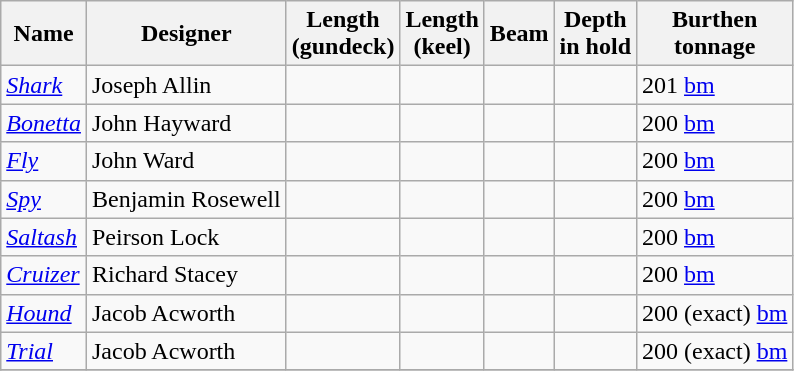<table class="wikitable" style="text-align:left">
<tr>
<th>Name</th>
<th>Designer</th>
<th>Length<br>(gundeck)</th>
<th>Length<br>(keel)</th>
<th>Beam</th>
<th>Depth<br>in hold</th>
<th>Burthen<br>tonnage</th>
</tr>
<tr>
<td><a href='#'><em>Shark</em></a></td>
<td>Joseph Allin</td>
<td></td>
<td></td>
<td></td>
<td></td>
<td>201 <small></small> <a href='#'>bm</a></td>
</tr>
<tr>
<td><a href='#'><em>Bonetta</em></a></td>
<td>John Hayward</td>
<td></td>
<td></td>
<td></td>
<td></td>
<td>200 <small></small> <a href='#'>bm</a></td>
</tr>
<tr>
<td><a href='#'><em>Fly</em></a></td>
<td>John Ward</td>
<td></td>
<td></td>
<td></td>
<td></td>
<td>200 <small></small> <a href='#'>bm</a></td>
</tr>
<tr>
<td><a href='#'><em>Spy</em></a></td>
<td>Benjamin Rosewell</td>
<td></td>
<td></td>
<td></td>
<td></td>
<td>200 <small></small> <a href='#'>bm</a></td>
</tr>
<tr>
<td><a href='#'><em>Saltash</em></a></td>
<td>Peirson Lock</td>
<td></td>
<td></td>
<td></td>
<td></td>
<td>200 <small></small> <a href='#'>bm</a></td>
</tr>
<tr>
<td><a href='#'><em>Cruizer</em></a></td>
<td>Richard Stacey</td>
<td></td>
<td></td>
<td></td>
<td></td>
<td>200 <small></small> <a href='#'>bm</a></td>
</tr>
<tr>
<td><a href='#'><em>Hound</em></a></td>
<td>Jacob Acworth</td>
<td></td>
<td></td>
<td></td>
<td></td>
<td>200 (exact) <a href='#'>bm</a></td>
</tr>
<tr>
<td><a href='#'><em>Trial</em></a></td>
<td>Jacob Acworth</td>
<td></td>
<td></td>
<td></td>
<td></td>
<td>200 (exact) <a href='#'>bm</a></td>
</tr>
<tr>
</tr>
</table>
